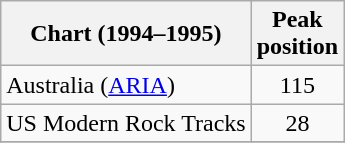<table class="wikitable sortable plainrowheaders">
<tr>
<th>Chart (1994–1995)</th>
<th>Peak<br>position</th>
</tr>
<tr>
<td>Australia (<a href='#'>ARIA</a>)</td>
<td align="center">115</td>
</tr>
<tr>
<td>US Modern Rock Tracks</td>
<td align="center">28</td>
</tr>
<tr>
</tr>
</table>
